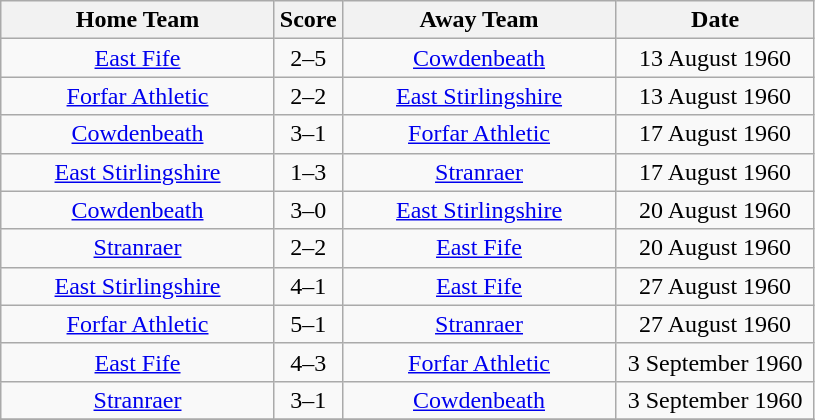<table class="wikitable" style="text-align:center;">
<tr>
<th width=175>Home Team</th>
<th width=20>Score</th>
<th width=175>Away Team</th>
<th width= 125>Date</th>
</tr>
<tr>
<td><a href='#'>East Fife</a></td>
<td>2–5</td>
<td><a href='#'>Cowdenbeath</a></td>
<td>13 August 1960</td>
</tr>
<tr>
<td><a href='#'>Forfar Athletic</a></td>
<td>2–2</td>
<td><a href='#'>East Stirlingshire</a></td>
<td>13 August 1960</td>
</tr>
<tr>
<td><a href='#'>Cowdenbeath</a></td>
<td>3–1</td>
<td><a href='#'>Forfar Athletic</a></td>
<td>17 August 1960</td>
</tr>
<tr>
<td><a href='#'>East Stirlingshire</a></td>
<td>1–3</td>
<td><a href='#'>Stranraer</a></td>
<td>17 August 1960</td>
</tr>
<tr>
<td><a href='#'>Cowdenbeath</a></td>
<td>3–0</td>
<td><a href='#'>East Stirlingshire</a></td>
<td>20 August 1960</td>
</tr>
<tr>
<td><a href='#'>Stranraer</a></td>
<td>2–2</td>
<td><a href='#'>East Fife</a></td>
<td>20 August 1960</td>
</tr>
<tr>
<td><a href='#'>East Stirlingshire</a></td>
<td>4–1</td>
<td><a href='#'>East Fife</a></td>
<td>27 August 1960</td>
</tr>
<tr>
<td><a href='#'>Forfar Athletic</a></td>
<td>5–1</td>
<td><a href='#'>Stranraer</a></td>
<td>27 August 1960</td>
</tr>
<tr>
<td><a href='#'>East Fife</a></td>
<td>4–3</td>
<td><a href='#'>Forfar Athletic</a></td>
<td>3 September 1960</td>
</tr>
<tr>
<td><a href='#'>Stranraer</a></td>
<td>3–1</td>
<td><a href='#'>Cowdenbeath</a></td>
<td>3 September 1960</td>
</tr>
<tr>
</tr>
</table>
